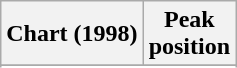<table class="wikitable sortable plainrowheaders">
<tr>
<th>Chart (1998)</th>
<th>Peak<br>position</th>
</tr>
<tr>
</tr>
<tr>
</tr>
</table>
